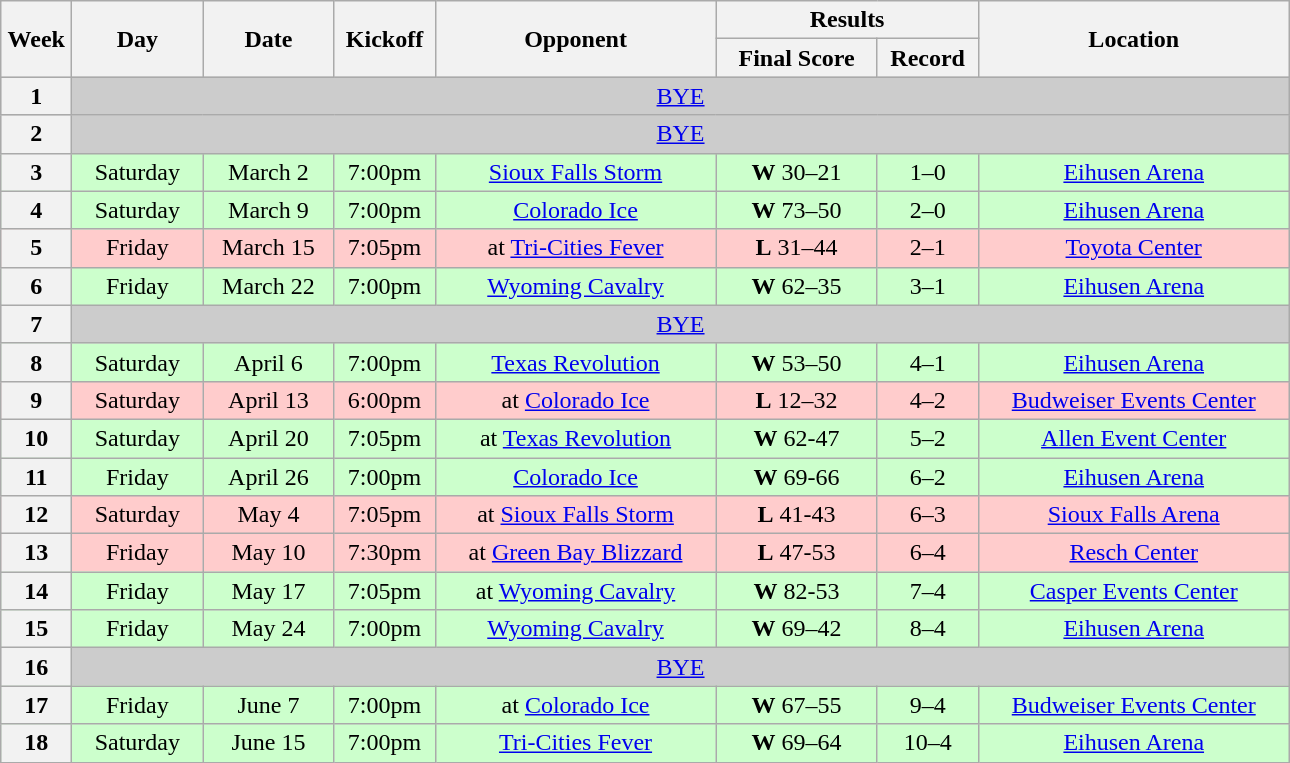<table class="wikitable">
<tr>
<th rowspan="2" width="40">Week</th>
<th rowspan="2" width="80">Day</th>
<th rowspan="2" width="80">Date</th>
<th rowspan="2" width="60">Kickoff</th>
<th rowspan="2" width="180">Opponent</th>
<th colspan="2" width="160">Results</th>
<th rowspan="2" width="200">Location</th>
</tr>
<tr>
<th width="100">Final Score</th>
<th width="60">Record</th>
</tr>
<tr align="center" bgcolor="#CCCCCC">
<th>1</th>
<td colSpan=7><a href='#'>BYE</a></td>
</tr>
<tr align="center" bgcolor="#CCCCCC">
<th>2</th>
<td colSpan=7><a href='#'>BYE</a></td>
</tr>
<tr align="center" bgcolor="#CCFFCC">
<th>3</th>
<td>Saturday</td>
<td>March 2</td>
<td>7:00pm</td>
<td><a href='#'>Sioux Falls Storm</a></td>
<td><strong>W</strong> 30–21</td>
<td>1–0</td>
<td><a href='#'>Eihusen Arena</a></td>
</tr>
<tr align="center" bgcolor="#CCFFCC">
<th>4</th>
<td>Saturday</td>
<td>March 9</td>
<td>7:00pm</td>
<td><a href='#'>Colorado Ice</a></td>
<td><strong>W</strong> 73–50</td>
<td>2–0</td>
<td><a href='#'>Eihusen Arena</a></td>
</tr>
<tr align="center" bgcolor="#FFCCCC">
<th>5</th>
<td>Friday</td>
<td>March 15</td>
<td>7:05pm</td>
<td>at <a href='#'>Tri-Cities Fever</a></td>
<td><strong>L</strong> 31–44</td>
<td>2–1</td>
<td><a href='#'>Toyota Center</a></td>
</tr>
<tr align="center" bgcolor="#CCFFCC">
<th>6</th>
<td>Friday</td>
<td>March 22</td>
<td>7:00pm</td>
<td><a href='#'>Wyoming Cavalry</a></td>
<td><strong>W</strong> 62–35</td>
<td>3–1</td>
<td><a href='#'>Eihusen Arena</a></td>
</tr>
<tr align="center" bgcolor="#CCCCCC">
<th>7</th>
<td colSpan=7><a href='#'>BYE</a></td>
</tr>
<tr align="center" bgcolor="#CCFFCC">
<th>8</th>
<td>Saturday</td>
<td>April 6</td>
<td>7:00pm</td>
<td><a href='#'>Texas Revolution</a></td>
<td><strong>W</strong> 53–50</td>
<td>4–1</td>
<td><a href='#'>Eihusen Arena</a></td>
</tr>
<tr align="center" bgcolor="#FFCCCC">
<th>9</th>
<td>Saturday</td>
<td>April 13</td>
<td>6:00pm</td>
<td>at <a href='#'>Colorado Ice</a></td>
<td><strong>L</strong> 12–32</td>
<td>4–2</td>
<td><a href='#'>Budweiser Events Center</a></td>
</tr>
<tr align="center" bgcolor="#CCFFCC">
<th>10</th>
<td>Saturday</td>
<td>April 20</td>
<td>7:05pm</td>
<td>at <a href='#'>Texas Revolution</a></td>
<td><strong>W</strong> 62-47</td>
<td>5–2</td>
<td><a href='#'>Allen Event Center</a></td>
</tr>
<tr align="center" bgcolor="#CCFFCC">
<th>11</th>
<td>Friday</td>
<td>April 26</td>
<td>7:00pm</td>
<td><a href='#'>Colorado Ice</a></td>
<td><strong>W</strong> 69-66</td>
<td>6–2</td>
<td><a href='#'>Eihusen Arena</a></td>
</tr>
<tr align="center" bgcolor="#FFCCCC">
<th>12</th>
<td>Saturday</td>
<td>May 4</td>
<td>7:05pm</td>
<td>at <a href='#'>Sioux Falls Storm</a></td>
<td><strong>L</strong> 41-43</td>
<td>6–3</td>
<td><a href='#'>Sioux Falls Arena</a></td>
</tr>
<tr align="center" bgcolor="#FFCCCC">
<th>13</th>
<td>Friday</td>
<td>May 10</td>
<td>7:30pm</td>
<td>at <a href='#'>Green Bay Blizzard</a></td>
<td><strong>L</strong> 47-53</td>
<td>6–4</td>
<td><a href='#'>Resch Center</a></td>
</tr>
<tr align="center" bgcolor="#CCFFCC">
<th>14</th>
<td>Friday</td>
<td>May 17</td>
<td>7:05pm</td>
<td>at <a href='#'>Wyoming Cavalry</a></td>
<td><strong>W</strong> 82-53</td>
<td>7–4</td>
<td><a href='#'>Casper Events Center</a></td>
</tr>
<tr align="center" bgcolor="#CCFFCC">
<th>15</th>
<td>Friday</td>
<td>May 24</td>
<td>7:00pm</td>
<td><a href='#'>Wyoming Cavalry</a></td>
<td><strong>W</strong> 69–42</td>
<td>8–4</td>
<td><a href='#'>Eihusen Arena</a></td>
</tr>
<tr align="center" bgcolor="#CCCCCC">
<th>16</th>
<td colSpan=7><a href='#'>BYE</a></td>
</tr>
<tr align="center" bgcolor="#CCFFCC">
<th>17</th>
<td>Friday</td>
<td>June 7</td>
<td>7:00pm</td>
<td>at <a href='#'>Colorado Ice</a></td>
<td><strong>W</strong> 67–55</td>
<td>9–4</td>
<td><a href='#'>Budweiser Events Center</a></td>
</tr>
<tr align="center" bgcolor="#CCFFCC">
<th>18</th>
<td>Saturday</td>
<td>June 15</td>
<td>7:00pm</td>
<td><a href='#'>Tri-Cities Fever</a></td>
<td><strong>W</strong> 69–64</td>
<td>10–4</td>
<td><a href='#'>Eihusen Arena</a></td>
</tr>
</table>
